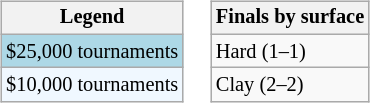<table>
<tr valign=top>
<td><br><table class=wikitable style=font-size:85%>
<tr>
<th>Legend</th>
</tr>
<tr style="background:lightblue;">
<td>$25,000 tournaments</td>
</tr>
<tr style="background:#f0f8ff;">
<td>$10,000 tournaments</td>
</tr>
</table>
</td>
<td><br><table class=wikitable style=font-size:85%>
<tr>
<th>Finals by surface</th>
</tr>
<tr>
<td>Hard (1–1)</td>
</tr>
<tr>
<td>Clay (2–2)</td>
</tr>
</table>
</td>
</tr>
</table>
